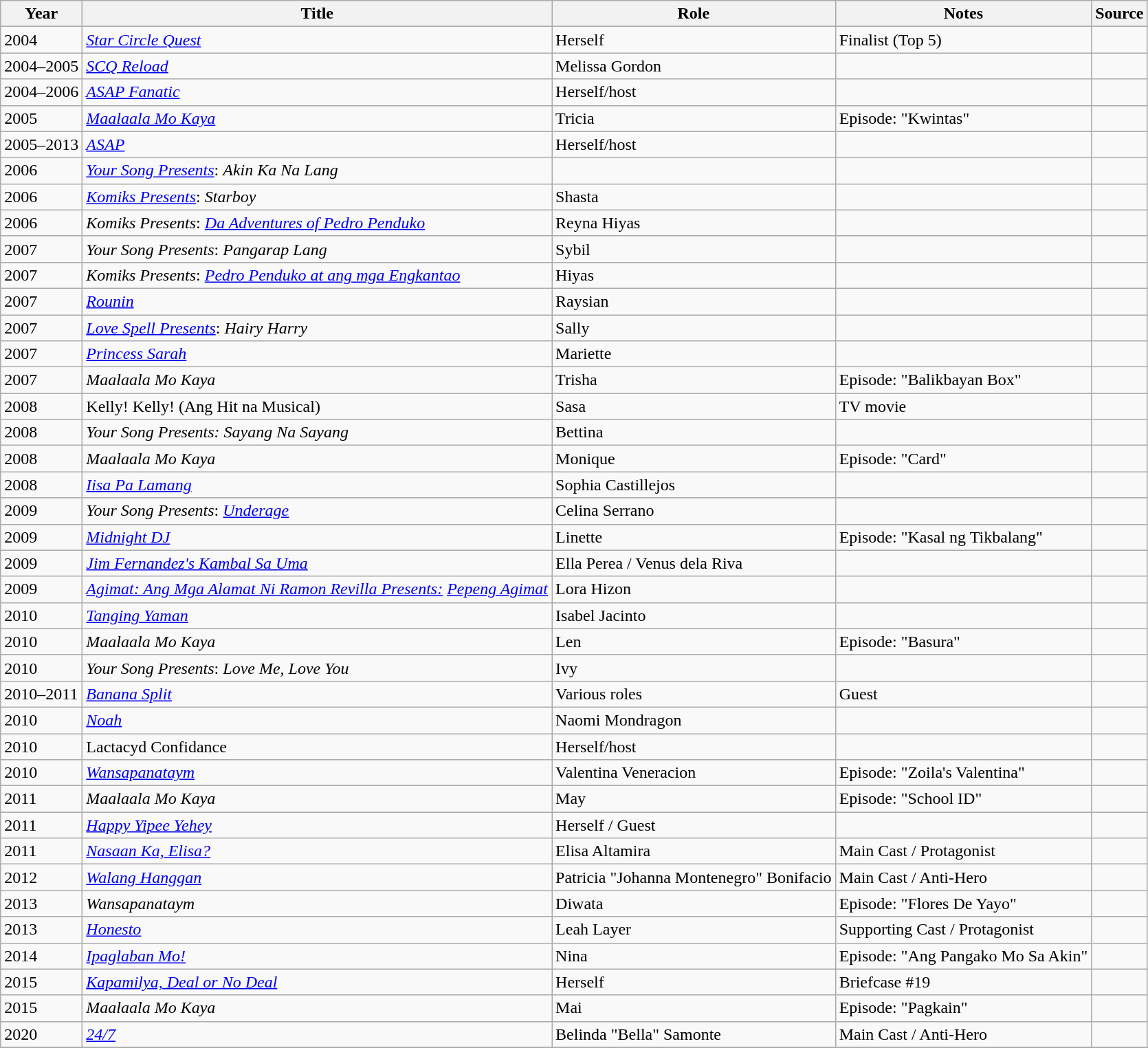<table class="wikitable sortable" >
<tr>
<th>Year</th>
<th>Title</th>
<th>Role</th>
<th class="unsortable">Notes </th>
<th class="unsortable">Source </th>
</tr>
<tr>
<td>2004</td>
<td><em><a href='#'>Star Circle Quest</a></em></td>
<td>Herself</td>
<td>Finalist (Top 5)</td>
<td></td>
</tr>
<tr>
<td>2004–2005</td>
<td><em><a href='#'>SCQ Reload</a></em></td>
<td>Melissa Gordon</td>
<td></td>
<td></td>
</tr>
<tr>
<td>2004–2006</td>
<td><em><a href='#'>ASAP Fanatic</a></em></td>
<td>Herself/host</td>
<td></td>
<td></td>
</tr>
<tr>
<td>2005</td>
<td><em><a href='#'>Maalaala Mo Kaya</a></em></td>
<td>Tricia</td>
<td>Episode: "Kwintas"</td>
<td></td>
</tr>
<tr>
<td>2005–2013</td>
<td><em><a href='#'>ASAP</a></em></td>
<td>Herself/host</td>
<td></td>
<td></td>
</tr>
<tr>
<td>2006</td>
<td><em><a href='#'>Your Song Presents</a></em>: <em>Akin Ka Na Lang</em></td>
<td></td>
<td></td>
<td></td>
</tr>
<tr>
<td>2006</td>
<td><em><a href='#'>Komiks Presents</a></em>: <em>Starboy</em></td>
<td>Shasta</td>
<td></td>
<td></td>
</tr>
<tr>
<td>2006</td>
<td><em>Komiks Presents</em>: <em><a href='#'>Da Adventures of Pedro Penduko</a></em></td>
<td>Reyna Hiyas</td>
<td></td>
<td></td>
</tr>
<tr>
<td>2007</td>
<td><em>Your Song Presents</em>: <em>Pangarap Lang</em></td>
<td>Sybil</td>
<td></td>
<td></td>
</tr>
<tr>
<td>2007</td>
<td><em>Komiks Presents</em>: <em><a href='#'>Pedro Penduko at ang mga Engkantao</a></em></td>
<td>Hiyas</td>
<td></td>
<td></td>
</tr>
<tr>
<td>2007</td>
<td><em><a href='#'>Rounin</a></em></td>
<td>Raysian</td>
<td></td>
<td></td>
</tr>
<tr>
<td>2007</td>
<td><em><a href='#'>Love Spell Presents</a></em>: <em>Hairy Harry</em></td>
<td>Sally</td>
<td></td>
<td></td>
</tr>
<tr>
<td>2007</td>
<td><em><a href='#'>Princess Sarah</a></em></td>
<td>Mariette</td>
<td></td>
<td></td>
</tr>
<tr>
<td>2007</td>
<td><em>Maalaala Mo Kaya</em></td>
<td>Trisha</td>
<td>Episode: "Balikbayan Box"</td>
<td></td>
</tr>
<tr>
<td>2008</td>
<td>Kelly! Kelly! (Ang Hit na Musical)</td>
<td>Sasa</td>
<td>TV movie</td>
<td></td>
</tr>
<tr>
<td>2008</td>
<td><em>Your Song Presents: Sayang Na Sayang</em></td>
<td>Bettina</td>
<td></td>
<td></td>
</tr>
<tr>
<td>2008</td>
<td><em>Maalaala Mo Kaya</em></td>
<td>Monique</td>
<td>Episode: "Card"</td>
<td></td>
</tr>
<tr>
<td>2008</td>
<td><em><a href='#'>Iisa Pa Lamang</a></em></td>
<td>Sophia Castillejos</td>
<td></td>
<td></td>
</tr>
<tr>
<td>2009</td>
<td><em>Your Song Presents</em>: <em><a href='#'>Underage</a></em></td>
<td>Celina Serrano</td>
<td></td>
<td></td>
</tr>
<tr>
<td>2009</td>
<td><em><a href='#'>Midnight DJ</a></em></td>
<td>Linette</td>
<td>Episode: "Kasal ng Tikbalang"</td>
<td></td>
</tr>
<tr>
<td>2009</td>
<td><em><a href='#'>Jim Fernandez's Kambal Sa Uma</a></em></td>
<td>Ella Perea / Venus dela Riva</td>
<td></td>
<td></td>
</tr>
<tr>
<td>2009</td>
<td><em><a href='#'>Agimat: Ang Mga Alamat Ni Ramon Revilla Presents:</a></em> <em><a href='#'>Pepeng Agimat</a></em></td>
<td>Lora Hizon</td>
<td></td>
<td></td>
</tr>
<tr>
<td>2010</td>
<td><em><a href='#'>Tanging Yaman</a></em></td>
<td>Isabel Jacinto</td>
<td></td>
<td></td>
</tr>
<tr>
<td>2010</td>
<td><em>Maalaala Mo Kaya</em></td>
<td>Len</td>
<td>Episode: "Basura"</td>
<td></td>
</tr>
<tr>
<td>2010</td>
<td><em>Your Song Presents</em>: <em>Love Me, Love You</em></td>
<td>Ivy</td>
<td></td>
<td></td>
</tr>
<tr>
<td>2010–2011</td>
<td><em><a href='#'>Banana Split</a></em></td>
<td>Various roles</td>
<td>Guest</td>
<td></td>
</tr>
<tr>
<td>2010</td>
<td><em><a href='#'>Noah</a></em></td>
<td>Naomi Mondragon</td>
<td></td>
<td></td>
</tr>
<tr>
<td>2010</td>
<td>Lactacyd Confidance</td>
<td>Herself/host</td>
<td></td>
<td></td>
</tr>
<tr>
<td>2010</td>
<td><em><a href='#'>Wansapanataym</a></em></td>
<td>Valentina Veneracion</td>
<td>Episode: "Zoila's Valentina"</td>
<td></td>
</tr>
<tr>
<td>2011</td>
<td><em>Maalaala Mo Kaya</em></td>
<td>May</td>
<td>Episode: "School ID"</td>
<td></td>
</tr>
<tr>
<td>2011</td>
<td><em><a href='#'>Happy Yipee Yehey</a></em></td>
<td>Herself / Guest</td>
<td></td>
<td></td>
</tr>
<tr>
<td>2011</td>
<td><em><a href='#'>Nasaan Ka, Elisa?</a></em></td>
<td>Elisa Altamira</td>
<td>Main Cast / Protagonist</td>
<td></td>
</tr>
<tr>
<td>2012</td>
<td><em><a href='#'>Walang Hanggan</a></em></td>
<td>Patricia "Johanna Montenegro" Bonifacio</td>
<td>Main Cast / Anti-Hero</td>
<td></td>
</tr>
<tr>
<td>2013</td>
<td><em>Wansapanataym</em></td>
<td>Diwata</td>
<td>Episode: "Flores De Yayo"</td>
<td></td>
</tr>
<tr>
<td>2013</td>
<td><em><a href='#'>Honesto</a></em></td>
<td>Leah Layer</td>
<td>Supporting Cast / Protagonist</td>
<td></td>
</tr>
<tr>
<td>2014</td>
<td><em><a href='#'>Ipaglaban Mo!</a></em></td>
<td>Nina</td>
<td>Episode: "Ang Pangako Mo Sa Akin"</td>
<td></td>
</tr>
<tr>
<td>2015</td>
<td><em><a href='#'>Kapamilya, Deal or No Deal</a></em></td>
<td>Herself</td>
<td>Briefcase #19</td>
<td></td>
</tr>
<tr>
<td>2015</td>
<td><em>Maalaala Mo Kaya</em></td>
<td>Mai</td>
<td>Episode: "Pagkain"</td>
<td></td>
</tr>
<tr>
<td>2020</td>
<td><em><a href='#'>24/7</a></em></td>
<td>Belinda "Bella" Samonte</td>
<td>Main Cast / Anti-Hero</td>
<td></td>
</tr>
<tr>
</tr>
</table>
